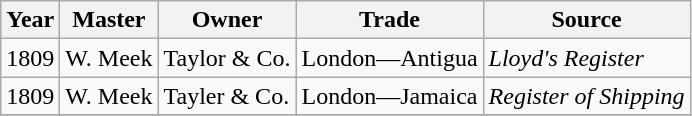<table class="sortable wikitable">
<tr>
<th>Year</th>
<th>Master</th>
<th>Owner</th>
<th>Trade</th>
<th>Source</th>
</tr>
<tr>
<td>1809</td>
<td>W. Meek</td>
<td>Taylor & Co.</td>
<td>London—Antigua</td>
<td><em>Lloyd's Register</em></td>
</tr>
<tr>
<td>1809</td>
<td>W. Meek</td>
<td>Tayler & Co.</td>
<td>London—Jamaica</td>
<td><em>Register of Shipping</em></td>
</tr>
<tr>
</tr>
</table>
